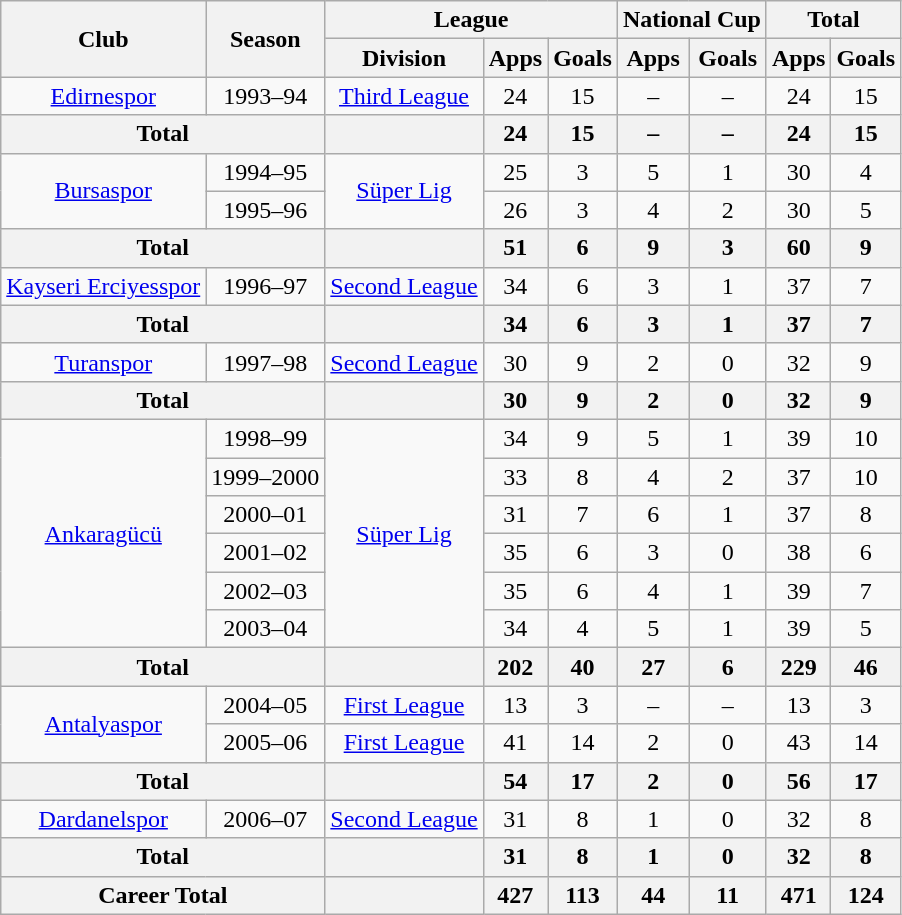<table class="wikitable" style="text-align:center">
<tr>
<th rowspan="2">Club</th>
<th rowspan="2">Season</th>
<th colspan="3">League</th>
<th colspan="2">National Cup</th>
<th colspan="2">Total</th>
</tr>
<tr>
<th>Division</th>
<th>Apps</th>
<th>Goals</th>
<th>Apps</th>
<th>Goals</th>
<th>Apps</th>
<th>Goals</th>
</tr>
<tr>
<td rowspan="1"><a href='#'>Edirnespor</a></td>
<td>1993–94</td>
<td><a href='#'>Third League</a></td>
<td>24</td>
<td>15</td>
<td>–</td>
<td>–</td>
<td>24</td>
<td>15</td>
</tr>
<tr>
<th colspan="2">Total</th>
<th></th>
<th>24</th>
<th>15</th>
<th>–</th>
<th>–</th>
<th>24</th>
<th>15</th>
</tr>
<tr>
<td rowspan="2"><a href='#'>Bursaspor</a></td>
<td>1994–95</td>
<td rowspan="2"><a href='#'>Süper Lig</a></td>
<td>25</td>
<td>3</td>
<td>5</td>
<td>1</td>
<td>30</td>
<td>4</td>
</tr>
<tr>
<td>1995–96</td>
<td>26</td>
<td>3</td>
<td>4</td>
<td>2</td>
<td>30</td>
<td>5</td>
</tr>
<tr>
<th colspan="2">Total</th>
<th></th>
<th>51</th>
<th>6</th>
<th>9</th>
<th>3</th>
<th>60</th>
<th>9</th>
</tr>
<tr>
<td><a href='#'>Kayseri Erciyesspor</a></td>
<td>1996–97</td>
<td><a href='#'>Second League</a></td>
<td>34</td>
<td>6</td>
<td>3</td>
<td>1</td>
<td>37</td>
<td>7</td>
</tr>
<tr>
<th colspan="2">Total</th>
<th></th>
<th>34</th>
<th>6</th>
<th>3</th>
<th>1</th>
<th>37</th>
<th>7</th>
</tr>
<tr>
<td><a href='#'>Turanspor</a></td>
<td>1997–98</td>
<td><a href='#'>Second League</a></td>
<td>30</td>
<td>9</td>
<td>2</td>
<td>0</td>
<td>32</td>
<td>9</td>
</tr>
<tr>
<th colspan="2">Total</th>
<th></th>
<th>30</th>
<th>9</th>
<th>2</th>
<th>0</th>
<th>32</th>
<th>9</th>
</tr>
<tr>
<td rowspan="6"><a href='#'>Ankaragücü</a></td>
<td>1998–99</td>
<td rowspan="6"><a href='#'>Süper Lig</a></td>
<td>34</td>
<td>9</td>
<td>5</td>
<td>1</td>
<td>39</td>
<td>10</td>
</tr>
<tr>
<td>1999–2000</td>
<td>33</td>
<td>8</td>
<td>4</td>
<td>2</td>
<td>37</td>
<td>10</td>
</tr>
<tr>
<td>2000–01</td>
<td>31</td>
<td>7</td>
<td>6</td>
<td>1</td>
<td>37</td>
<td>8</td>
</tr>
<tr>
<td>2001–02</td>
<td>35</td>
<td>6</td>
<td>3</td>
<td>0</td>
<td>38</td>
<td>6</td>
</tr>
<tr>
<td>2002–03</td>
<td>35</td>
<td>6</td>
<td>4</td>
<td>1</td>
<td>39</td>
<td>7</td>
</tr>
<tr>
<td>2003–04</td>
<td>34</td>
<td>4</td>
<td>5</td>
<td>1</td>
<td>39</td>
<td>5</td>
</tr>
<tr>
<th colspan="2">Total</th>
<th></th>
<th>202</th>
<th>40</th>
<th>27</th>
<th>6</th>
<th>229</th>
<th>46</th>
</tr>
<tr>
<td rowspan="2"><a href='#'>Antalyaspor</a></td>
<td>2004–05</td>
<td><a href='#'>First League</a></td>
<td>13</td>
<td>3</td>
<td>–</td>
<td>–</td>
<td>13</td>
<td>3</td>
</tr>
<tr>
<td>2005–06</td>
<td><a href='#'>First League</a></td>
<td>41</td>
<td>14</td>
<td>2</td>
<td>0</td>
<td>43</td>
<td>14</td>
</tr>
<tr>
<th colspan="2">Total</th>
<th></th>
<th>54</th>
<th>17</th>
<th>2</th>
<th>0</th>
<th>56</th>
<th>17</th>
</tr>
<tr>
<td><a href='#'>Dardanelspor</a></td>
<td>2006–07</td>
<td><a href='#'>Second League</a></td>
<td>31</td>
<td>8</td>
<td>1</td>
<td>0</td>
<td>32</td>
<td>8</td>
</tr>
<tr>
<th colspan="2">Total</th>
<th></th>
<th>31</th>
<th>8</th>
<th>1</th>
<th>0</th>
<th>32</th>
<th>8</th>
</tr>
<tr>
<th colspan="2">Career Total</th>
<th></th>
<th>427</th>
<th>113</th>
<th>44</th>
<th>11</th>
<th>471</th>
<th>124</th>
</tr>
</table>
